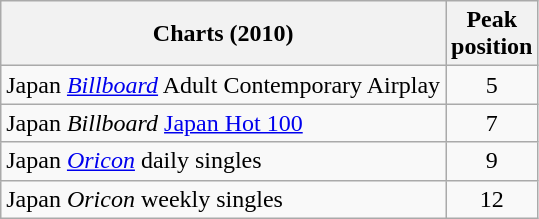<table class="wikitable sortable">
<tr>
<th>Charts (2010)</th>
<th>Peak<br>position</th>
</tr>
<tr>
<td>Japan <em><a href='#'>Billboard</a></em> Adult Contemporary Airplay</td>
<td style="text-align:center;">5</td>
</tr>
<tr>
<td>Japan <em>Billboard</em> <a href='#'>Japan Hot 100</a></td>
<td style="text-align:center;">7</td>
</tr>
<tr>
<td>Japan <em><a href='#'>Oricon</a></em> daily singles</td>
<td align="center">9</td>
</tr>
<tr>
<td>Japan <em>Oricon</em> weekly singles</td>
<td align="center">12</td>
</tr>
</table>
